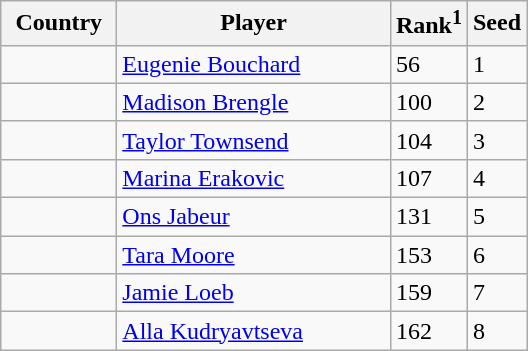<table class="sortable wikitable">
<tr>
<th width="70">Country</th>
<th width="175">Player</th>
<th>Rank<sup>1</sup></th>
<th>Seed</th>
</tr>
<tr>
<td></td>
<td><a href='#'>Eugenie Bouchard</a></td>
<td>56</td>
<td>1</td>
</tr>
<tr>
<td></td>
<td><a href='#'>Madison Brengle</a></td>
<td>100</td>
<td>2</td>
</tr>
<tr>
<td></td>
<td><a href='#'>Taylor Townsend</a></td>
<td>104</td>
<td>3</td>
</tr>
<tr>
<td></td>
<td><a href='#'>Marina Erakovic</a></td>
<td>107</td>
<td>4</td>
</tr>
<tr>
<td></td>
<td><a href='#'>Ons Jabeur</a></td>
<td>131</td>
<td>5</td>
</tr>
<tr>
<td></td>
<td><a href='#'>Tara Moore</a></td>
<td>153</td>
<td>6</td>
</tr>
<tr>
<td></td>
<td><a href='#'>Jamie Loeb</a></td>
<td>159</td>
<td>7</td>
</tr>
<tr>
<td></td>
<td><a href='#'>Alla Kudryavtseva</a></td>
<td>162</td>
<td>8</td>
</tr>
</table>
